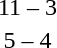<table style="text-align:center">
<tr>
<th width=200></th>
<th width=100></th>
<th width=200></th>
</tr>
<tr>
<td align=right><strong></strong></td>
<td>11 – 3</td>
<td align=left></td>
</tr>
<tr>
<td align=right><strong></strong></td>
<td>5 – 4</td>
<td align=left></td>
</tr>
</table>
